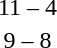<table style="text-align:center">
<tr>
<th width=200></th>
<th width=100></th>
<th width=200></th>
</tr>
<tr>
<td align=right><strong></strong></td>
<td>11 – 4</td>
<td align=left></td>
</tr>
<tr>
<td align=right><strong></strong></td>
<td>9 – 8</td>
<td align=left></td>
</tr>
</table>
